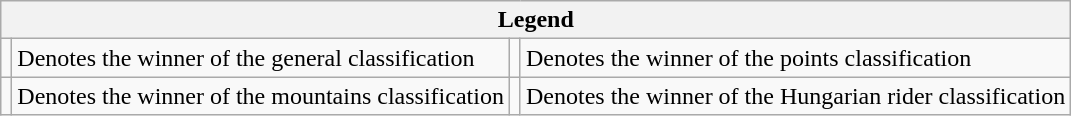<table class="wikitable">
<tr>
<th colspan="4">Legend</th>
</tr>
<tr>
<td></td>
<td>Denotes the winner of the general classification</td>
<td></td>
<td>Denotes the winner of the points classification</td>
</tr>
<tr>
<td></td>
<td>Denotes the winner of the mountains classification</td>
<td></td>
<td>Denotes the winner of the Hungarian rider classification</td>
</tr>
</table>
